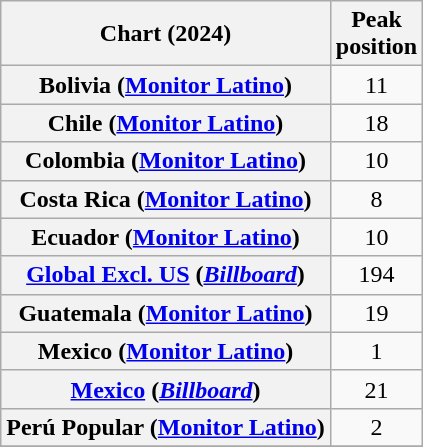<table class="wikitable sortable plainrowheaders" style="text-align:center">
<tr>
<th scope="col">Chart (2024)</th>
<th scope="col">Peak<br>position</th>
</tr>
<tr>
<th scope="row">Bolivia (<a href='#'>Monitor Latino</a>)</th>
<td>11</td>
</tr>
<tr>
<th scope="row">Chile (<a href='#'>Monitor Latino</a>)</th>
<td>18</td>
</tr>
<tr>
<th scope="row">Colombia (<a href='#'>Monitor Latino</a>)</th>
<td>10</td>
</tr>
<tr>
<th scope="row">Costa Rica (<a href='#'>Monitor Latino</a>)</th>
<td>8</td>
</tr>
<tr>
<th scope="row">Ecuador (<a href='#'>Monitor Latino</a>)</th>
<td>10</td>
</tr>
<tr>
<th scope="row"><a href='#'>Global Excl. US</a> (<em><a href='#'>Billboard</a></em>)</th>
<td>194</td>
</tr>
<tr>
<th scope="row">Guatemala (<a href='#'>Monitor Latino</a>)</th>
<td>19</td>
</tr>
<tr>
<th scope="row">Mexico (<a href='#'>Monitor Latino</a>)</th>
<td>1</td>
</tr>
<tr>
<th scope="row"><a href='#'>Mexico</a> (<em><a href='#'>Billboard</a></em>)</th>
<td>21</td>
</tr>
<tr>
<th scope="row">Perú Popular (<a href='#'>Monitor Latino</a>)</th>
<td>2</td>
</tr>
<tr>
</tr>
</table>
